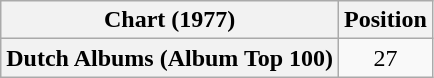<table class="wikitable plainrowheaders" style="text-align:center">
<tr>
<th scope="col">Chart (1977)</th>
<th scope="col">Position</th>
</tr>
<tr>
<th scope="row">Dutch Albums (Album Top 100)</th>
<td>27</td>
</tr>
</table>
